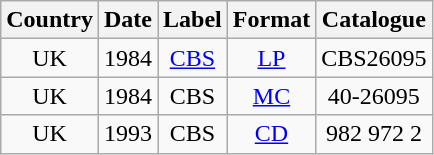<table class="wikitable">
<tr>
<th>Country</th>
<th>Date</th>
<th>Label</th>
<th>Format</th>
<th>Catalogue</th>
</tr>
<tr>
<td align=center>UK</td>
<td align=center>1984</td>
<td align=center><a href='#'>CBS</a></td>
<td align=center><a href='#'>LP</a></td>
<td align=center>CBS26095</td>
</tr>
<tr>
<td align=center>UK</td>
<td align=center>1984</td>
<td align=center>CBS</td>
<td align=center><a href='#'>MC</a></td>
<td align=center>40-26095</td>
</tr>
<tr>
<td align=center>UK</td>
<td align=center>1993</td>
<td align=center>CBS</td>
<td align=center><a href='#'>CD</a></td>
<td align=center>982 972 2</td>
</tr>
</table>
